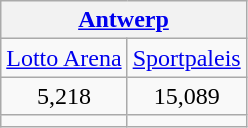<table class="wikitable" style="text-align:center;">
<tr>
<th colspan="2"><a href='#'>Antwerp</a></th>
</tr>
<tr>
<td><a href='#'>Lotto Arena</a></td>
<td><a href='#'>Sportpaleis</a></td>
</tr>
<tr>
<td>5,218</td>
<td>15,089</td>
</tr>
<tr>
<td></td>
<td></td>
</tr>
</table>
